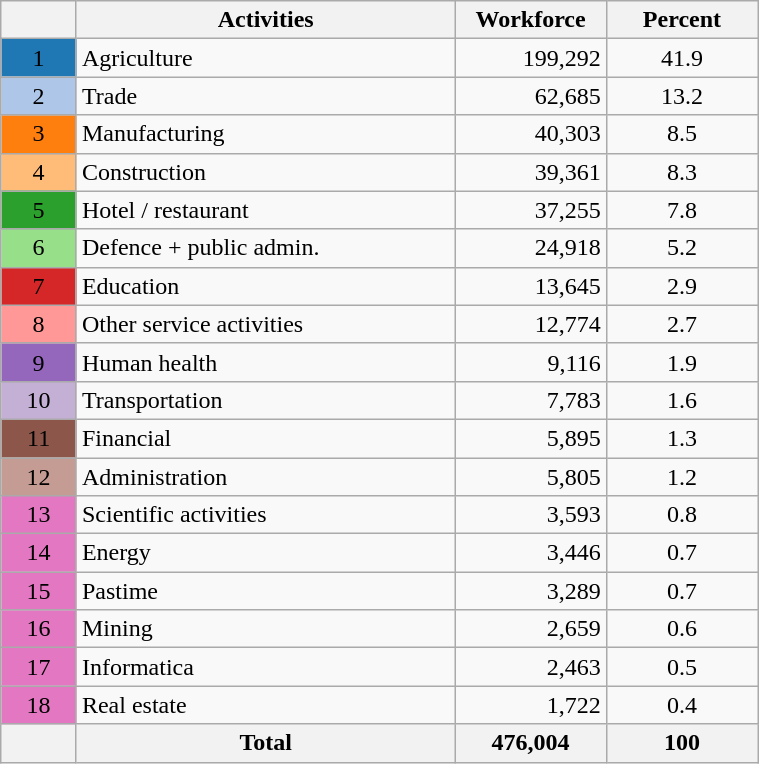<table class="wikitable" style="width:40%; display:inline-table;">
<tr>
<th style="width:10%;"> </th>
<th style="width:50%;">Activities</th>
<th style="width:20%;">Workforce</th>
<th style="width:20%;">Percent</th>
</tr>
<tr>
<td style="text-align:center; background:#1f77b4;">1</td>
<td>Agriculture</td>
<td style="text-align:right;">199,292</td>
<td style="text-align:center;">41.9</td>
</tr>
<tr>
<td style="text-align:center; background:#aec7e8;">2</td>
<td>Trade</td>
<td style="text-align:right;">62,685</td>
<td style="text-align:center;">13.2</td>
</tr>
<tr>
<td style="text-align:center; background:#ff7f0e;">3</td>
<td>Manufacturing</td>
<td style="text-align:right;">40,303</td>
<td style="text-align:center;">8.5</td>
</tr>
<tr>
<td style="text-align:center; background:#ffbb78;">4</td>
<td>Construction</td>
<td style="text-align:right;">39,361</td>
<td style="text-align:center;">8.3</td>
</tr>
<tr>
<td style="text-align:center; background:#2ca02c;">5</td>
<td>Hotel / restaurant</td>
<td style="text-align:right;">37,255</td>
<td style="text-align:center;">7.8</td>
</tr>
<tr>
<td style="text-align:center; background:#98df8a;">6</td>
<td>Defence + public admin.</td>
<td style="text-align:right;">24,918</td>
<td style="text-align:center;">5.2</td>
</tr>
<tr>
<td style="text-align:center; background:#d62728;">7</td>
<td>Education</td>
<td style="text-align:right;">13,645</td>
<td style="text-align:center;">2.9</td>
</tr>
<tr>
<td style="text-align:center; background:#ff9896;">8</td>
<td>Other service activities</td>
<td style="text-align:right;">12,774</td>
<td style="text-align:center;">2.7</td>
</tr>
<tr>
<td style="text-align:center; background:#9467bd;">9</td>
<td>Human health</td>
<td style="text-align:right;">9,116</td>
<td style="text-align:center;">1.9</td>
</tr>
<tr>
<td style="text-align:center; background:#c5b0d5;">10</td>
<td>Transportation</td>
<td style="text-align:right;">7,783</td>
<td style="text-align:center;">1.6</td>
</tr>
<tr>
<td style="text-align:center; background:#8c564b;">11</td>
<td>Financial</td>
<td style="text-align:right;">5,895</td>
<td style="text-align:center;">1.3</td>
</tr>
<tr>
<td style="text-align:center; background:#c49c94;">12</td>
<td>Administration</td>
<td style="text-align:right;">5,805</td>
<td style="text-align:center;">1.2</td>
</tr>
<tr>
<td style="text-align:center; background:#e377c2;">13</td>
<td>Scientific activities</td>
<td style="text-align:right;">3,593</td>
<td style="text-align:center;">0.8</td>
</tr>
<tr>
<td style="text-align:center; background:#e377c2;">14</td>
<td>Energy</td>
<td style="text-align:right;">3,446</td>
<td style="text-align:center;">0.7</td>
</tr>
<tr>
<td style="text-align:center; background:#e377c2;">15</td>
<td>Pastime</td>
<td style="text-align:right;">3,289</td>
<td style="text-align:center;">0.7</td>
</tr>
<tr>
<td style="text-align:center; background:#e377c2;">16</td>
<td>Mining</td>
<td style="text-align:right;">2,659</td>
<td style="text-align:center;">0.6</td>
</tr>
<tr>
<td style="text-align:center; background:#e377c2;">17</td>
<td>Informatica</td>
<td style="text-align:right;">2,463</td>
<td style="text-align:center;">0.5</td>
</tr>
<tr>
<td style="text-align:center; background:#e377c2;">18</td>
<td>Real estate</td>
<td style="text-align:right;">1,722</td>
<td style="text-align:center;">0.4</td>
</tr>
<tr>
<th> </th>
<th>Total</th>
<th>476,004</th>
<th>100</th>
</tr>
</table>
